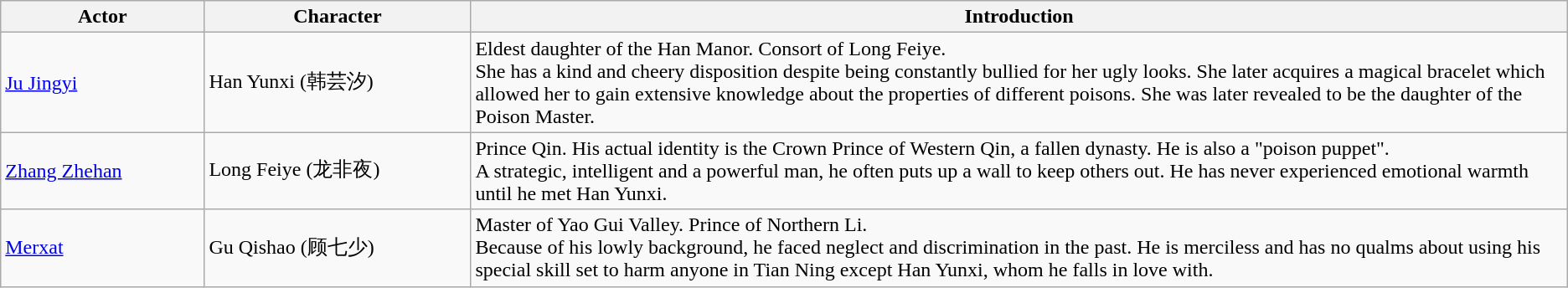<table class="wikitable">
<tr>
<th style="width:13%">Actor</th>
<th style="width:17%">Character</th>
<th>Introduction</th>
</tr>
<tr>
<td><a href='#'>Ju Jingyi</a></td>
<td>Han Yunxi (韩芸汐)</td>
<td>Eldest daughter of the Han Manor. Consort of Long Feiye.<br>She has a kind and cheery disposition despite being constantly bullied for her ugly looks. She later acquires a magical bracelet which allowed her to gain extensive knowledge about the properties of different poisons. She was later revealed to be the daughter of the Poison Master.</td>
</tr>
<tr>
<td><a href='#'>Zhang Zhehan</a></td>
<td>Long Feiye (龙非夜)</td>
<td>Prince Qin. His actual identity is the Crown Prince of Western Qin, a fallen dynasty. He is also a "poison puppet".<br> A strategic, intelligent and a powerful man, he often puts up a wall to keep others out. He has never experienced emotional warmth until he met Han Yunxi.</td>
</tr>
<tr>
<td><a href='#'>Merxat</a></td>
<td>Gu Qishao (顾七少)</td>
<td>Master of Yao Gui Valley. Prince of Northern Li. <br>Because of his lowly background, he faced neglect and discrimination in the past. He is merciless and has no qualms about using his special skill set to harm anyone in Tian Ning except Han Yunxi, whom he falls in love with.</td>
</tr>
</table>
